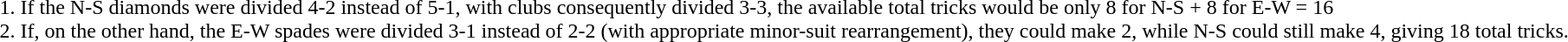<table>
<tr>
<td><br><ol><li>If the N-S diamonds were divided 4-2 instead of 5-1, with clubs consequently divided 3-3, the available total tricks would be only 8 for N-S + 8 for E-W = 16</li><li>If, on the other hand, the E-W spades were divided 3-1 instead of 2-2 (with appropriate minor-suit rearrangement), they could make 2, while N-S could still make 4, giving 18 total tricks.</li></ol></td>
</tr>
</table>
